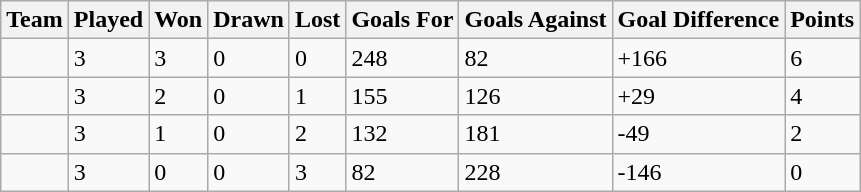<table class="wikitable">
<tr>
<th>Team</th>
<th>Played</th>
<th>Won</th>
<th>Drawn</th>
<th>Lost</th>
<th>Goals For</th>
<th>Goals Against</th>
<th>Goal Difference</th>
<th>Points</th>
</tr>
<tr>
<td></td>
<td>3</td>
<td>3</td>
<td>0</td>
<td>0</td>
<td>248</td>
<td>82</td>
<td>+166</td>
<td>6</td>
</tr>
<tr>
<td></td>
<td>3</td>
<td>2</td>
<td>0</td>
<td>1</td>
<td>155</td>
<td>126</td>
<td>+29</td>
<td>4</td>
</tr>
<tr>
<td></td>
<td>3</td>
<td>1</td>
<td>0</td>
<td>2</td>
<td>132</td>
<td>181</td>
<td>-49</td>
<td>2</td>
</tr>
<tr>
<td></td>
<td>3</td>
<td>0</td>
<td>0</td>
<td>3</td>
<td>82</td>
<td>228</td>
<td>-146</td>
<td>0</td>
</tr>
</table>
